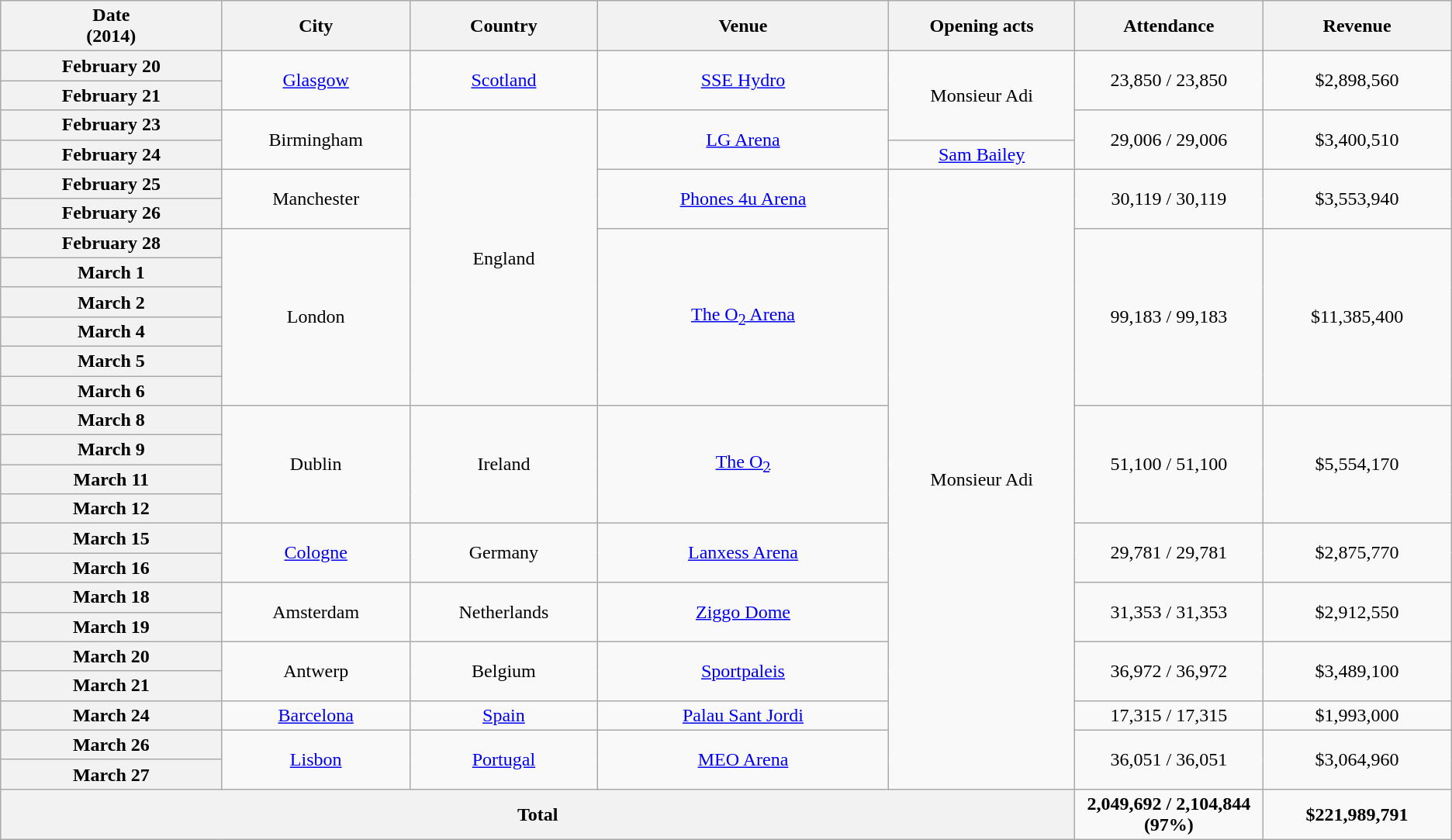<table class="wikitable plainrowheaders" style="text-align:center;">
<tr>
<th scope="col" style="width:12em;">Date<br>(2014)</th>
<th scope="col" style="width:10em;">City</th>
<th scope="col" style="width:10em;">Country</th>
<th scope="col" style="width:16em;">Venue</th>
<th scope="col" style="width:10em;">Opening acts</th>
<th scope="col" style="width:10em;">Attendance</th>
<th scope="col" style="width:10em;">Revenue</th>
</tr>
<tr>
<th scope="row">February 20</th>
<td rowspan="2"><a href='#'>Glasgow</a></td>
<td rowspan="2"><a href='#'>Scotland</a></td>
<td rowspan="2"><a href='#'>SSE Hydro</a></td>
<td rowspan="3">Monsieur Adi</td>
<td rowspan="2">23,850 / 23,850</td>
<td rowspan="2">$2,898,560</td>
</tr>
<tr>
<th scope="row">February 21</th>
</tr>
<tr>
<th scope="row">February 23</th>
<td rowspan="2">Birmingham</td>
<td rowspan="10">England</td>
<td rowspan="2"><a href='#'>LG Arena</a></td>
<td rowspan="2">29,006 / 29,006</td>
<td rowspan="2">$3,400,510</td>
</tr>
<tr>
<th scope="row">February 24</th>
<td><a href='#'>Sam Bailey</a></td>
</tr>
<tr>
<th scope="row">February 25</th>
<td rowspan="2">Manchester</td>
<td rowspan="2"><a href='#'>Phones 4u Arena</a></td>
<td rowspan="21">Monsieur Adi</td>
<td rowspan="2">30,119 / 30,119</td>
<td rowspan="2">$3,553,940</td>
</tr>
<tr>
<th scope="row">February 26</th>
</tr>
<tr>
<th scope="row">February 28</th>
<td rowspan="6">London</td>
<td rowspan="6"><a href='#'>The O<sub>2</sub> Arena</a></td>
<td rowspan="6">99,183 / 99,183</td>
<td rowspan="6">$11,385,400</td>
</tr>
<tr>
<th scope="row">March 1</th>
</tr>
<tr>
<th scope="row">March 2</th>
</tr>
<tr>
<th scope="row">March 4</th>
</tr>
<tr>
<th scope="row">March 5</th>
</tr>
<tr>
<th scope="row">March 6</th>
</tr>
<tr>
<th scope="row">March 8</th>
<td rowspan="4">Dublin</td>
<td rowspan="4">Ireland</td>
<td rowspan="4"><a href='#'>The O<sub>2</sub></a></td>
<td rowspan="4">51,100 / 51,100</td>
<td rowspan="4">$5,554,170</td>
</tr>
<tr>
<th scope="row">March 9</th>
</tr>
<tr>
<th scope="row">March 11</th>
</tr>
<tr>
<th scope="row">March 12</th>
</tr>
<tr>
<th scope="row">March 15</th>
<td rowspan="2"><a href='#'>Cologne</a></td>
<td rowspan="2">Germany</td>
<td rowspan="2"><a href='#'>Lanxess Arena</a></td>
<td rowspan="2">29,781 / 29,781</td>
<td rowspan="2">$2,875,770</td>
</tr>
<tr>
<th scope="row">March 16</th>
</tr>
<tr>
<th scope="row">March 18</th>
<td rowspan="2">Amsterdam</td>
<td rowspan="2">Netherlands</td>
<td rowspan="2"><a href='#'>Ziggo Dome</a></td>
<td rowspan="2">31,353 / 31,353</td>
<td rowspan="2">$2,912,550</td>
</tr>
<tr>
<th scope="row">March 19</th>
</tr>
<tr>
<th scope="row">March 20</th>
<td rowspan="2">Antwerp</td>
<td rowspan="2">Belgium</td>
<td rowspan="2"><a href='#'>Sportpaleis</a></td>
<td rowspan="2">36,972 / 36,972</td>
<td rowspan="2">$3,489,100</td>
</tr>
<tr>
<th scope="row">March 21</th>
</tr>
<tr>
<th scope="row">March 24</th>
<td><a href='#'>Barcelona</a></td>
<td><a href='#'>Spain</a></td>
<td><a href='#'>Palau Sant Jordi</a></td>
<td>17,315 / 17,315</td>
<td>$1,993,000</td>
</tr>
<tr>
<th scope="row">March 26</th>
<td rowspan="2"><a href='#'>Lisbon</a></td>
<td rowspan="2"><a href='#'>Portugal</a></td>
<td rowspan="2"><a href='#'>MEO Arena</a></td>
<td rowspan="2">36,051 / 36,051</td>
<td rowspan="2">$3,064,960</td>
</tr>
<tr>
<th scope="row">March 27</th>
</tr>
<tr>
<th colspan="5">Total</th>
<td><strong>2,049,692 / 2,104,844 (97%)</strong></td>
<td><strong>$221,989,791</strong></td>
</tr>
</table>
